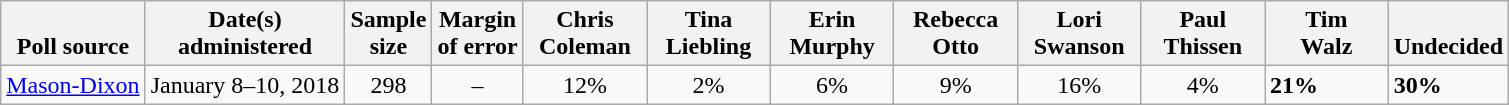<table class="wikitable">
<tr valign=bottom>
<th>Poll source</th>
<th>Date(s)<br>administered</th>
<th>Sample<br>size</th>
<th>Margin<br>of error</th>
<th style="width:75px;">Chris<br>Coleman</th>
<th style="width:75px;">Tina<br>Liebling</th>
<th style="width:75px;">Erin<br>Murphy</th>
<th style="width:75px;">Rebecca<br>Otto</th>
<th style="width:75px;">Lori<br>Swanson</th>
<th style="width:75px;">Paul<br>Thissen</th>
<th style="width:75px;">Tim<br>Walz</th>
<th>Undecided</th>
</tr>
<tr>
<td><a href='#'>Mason-Dixon</a></td>
<td align=center>January 8–10, 2018</td>
<td align=center>298</td>
<td align=center>–</td>
<td align=center>12%</td>
<td align=center>2%</td>
<td align=center>6%</td>
<td align=center>9%</td>
<td align=center>16%</td>
<td align=center>4%</td>
<td><strong>21%</strong></td>
<td><strong>30%</strong></td>
</tr>
</table>
